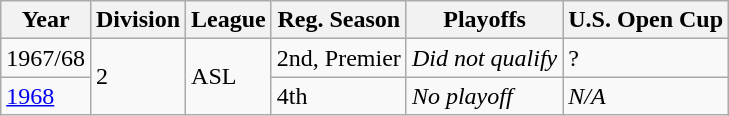<table class="wikitable">
<tr>
<th>Year</th>
<th>Division</th>
<th>League</th>
<th>Reg. Season</th>
<th>Playoffs</th>
<th>U.S. Open Cup</th>
</tr>
<tr>
<td>1967/68</td>
<td rowspan=2>2</td>
<td rowspan=2>ASL</td>
<td>2nd, Premier</td>
<td><em>Did not qualify</em></td>
<td>?</td>
</tr>
<tr>
<td><a href='#'>1968</a></td>
<td>4th</td>
<td><em>No playoff</em></td>
<td><em>N/A</em></td>
</tr>
</table>
